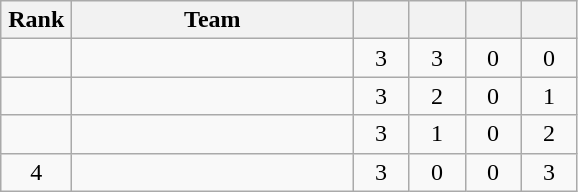<table class="wikitable" style="text-align: center;">
<tr>
<th width=40>Rank</th>
<th width=180>Team</th>
<th width=30></th>
<th width=30></th>
<th width=30></th>
<th width=30></th>
</tr>
<tr>
<td></td>
<td align=left></td>
<td>3</td>
<td>3</td>
<td>0</td>
<td>0</td>
</tr>
<tr>
<td></td>
<td align=left></td>
<td>3</td>
<td>2</td>
<td>0</td>
<td>1</td>
</tr>
<tr>
<td></td>
<td align=left></td>
<td>3</td>
<td>1</td>
<td>0</td>
<td>2</td>
</tr>
<tr>
<td>4</td>
<td align=left></td>
<td>3</td>
<td>0</td>
<td>0</td>
<td>3</td>
</tr>
</table>
